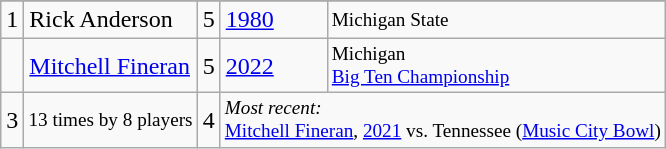<table class="wikitable">
<tr>
</tr>
<tr>
<td>1</td>
<td>Rick Anderson</td>
<td>5</td>
<td><a href='#'>1980</a></td>
<td style="font-size:80%;">Michigan State</td>
</tr>
<tr>
<td></td>
<td><a href='#'>Mitchell Fineran</a></td>
<td>5</td>
<td><a href='#'>2022</a></td>
<td style="font-size:80%;">Michigan<br><a href='#'>Big Ten Championship</a></td>
</tr>
<tr>
<td>3</td>
<td style="font-size:80%;">13 times by 8 players</td>
<td>4</td>
<td colspan=2 style="font-size:80%;"><em>Most recent:</em><br><a href='#'>Mitchell Fineran</a>, <a href='#'>2021</a> vs. Tennessee (<a href='#'>Music City Bowl</a>)</td>
</tr>
</table>
